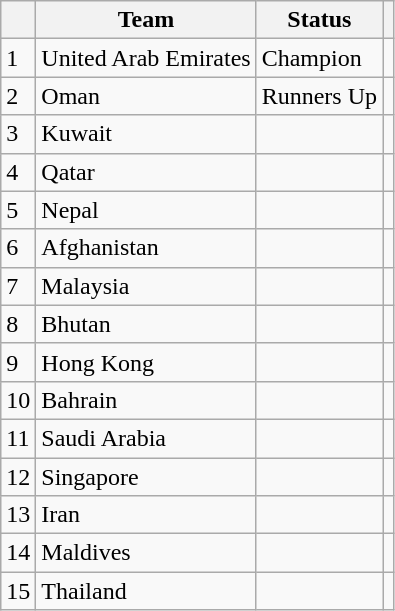<table class="wikitable">
<tr>
<th></th>
<th>Team</th>
<th>Status</th>
<th></th>
</tr>
<tr>
<td>1</td>
<td>United Arab Emirates</td>
<td>Champion</td>
<td></td>
</tr>
<tr>
<td>2</td>
<td>Oman</td>
<td>Runners Up</td>
<td></td>
</tr>
<tr>
<td>3</td>
<td>Kuwait</td>
<td></td>
<td></td>
</tr>
<tr>
<td>4</td>
<td>Qatar</td>
<td></td>
<td></td>
</tr>
<tr>
<td>5</td>
<td>Nepal</td>
<td></td>
<td></td>
</tr>
<tr>
<td>6</td>
<td>Afghanistan</td>
<td></td>
<td></td>
</tr>
<tr>
<td>7</td>
<td>Malaysia</td>
<td></td>
<td></td>
</tr>
<tr>
<td>8</td>
<td>Bhutan</td>
<td></td>
<td></td>
</tr>
<tr>
<td>9</td>
<td>Hong Kong</td>
<td></td>
<td></td>
</tr>
<tr>
<td>10</td>
<td>Bahrain</td>
<td></td>
<td></td>
</tr>
<tr>
<td>11</td>
<td>Saudi Arabia</td>
<td></td>
<td></td>
</tr>
<tr>
<td>12</td>
<td>Singapore</td>
<td></td>
<td></td>
</tr>
<tr>
<td>13</td>
<td>Iran</td>
<td></td>
<td></td>
</tr>
<tr>
<td>14</td>
<td>Maldives</td>
<td></td>
<td></td>
</tr>
<tr>
<td>15</td>
<td>Thailand</td>
<td></td>
<td></td>
</tr>
</table>
